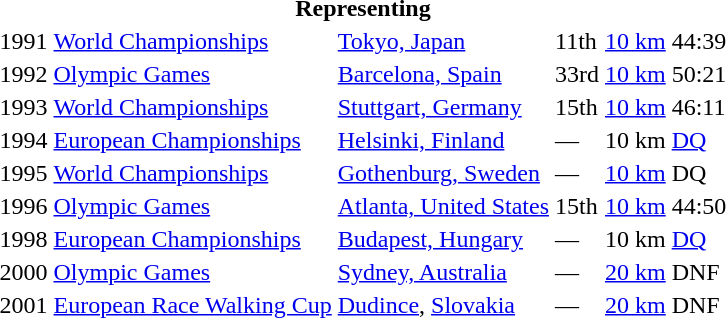<table>
<tr>
<th colspan="6">Representing </th>
</tr>
<tr>
<td>1991</td>
<td><a href='#'>World Championships</a></td>
<td><a href='#'>Tokyo, Japan</a></td>
<td>11th</td>
<td><a href='#'>10 km</a></td>
<td>44:39</td>
</tr>
<tr>
<td>1992</td>
<td><a href='#'>Olympic Games</a></td>
<td><a href='#'>Barcelona, Spain</a></td>
<td>33rd</td>
<td><a href='#'>10 km</a></td>
<td>50:21</td>
</tr>
<tr>
<td>1993</td>
<td><a href='#'>World Championships</a></td>
<td><a href='#'>Stuttgart, Germany</a></td>
<td>15th</td>
<td><a href='#'>10 km</a></td>
<td>46:11</td>
</tr>
<tr>
<td>1994</td>
<td><a href='#'>European Championships</a></td>
<td><a href='#'>Helsinki, Finland</a></td>
<td>—</td>
<td>10 km</td>
<td><a href='#'>DQ</a></td>
</tr>
<tr>
<td>1995</td>
<td><a href='#'>World Championships</a></td>
<td><a href='#'>Gothenburg, Sweden</a></td>
<td>—</td>
<td><a href='#'>10 km</a></td>
<td>DQ</td>
</tr>
<tr>
<td>1996</td>
<td><a href='#'>Olympic Games</a></td>
<td><a href='#'>Atlanta, United States</a></td>
<td>15th</td>
<td><a href='#'>10 km</a></td>
<td>44:50</td>
</tr>
<tr>
<td>1998</td>
<td><a href='#'>European Championships</a></td>
<td><a href='#'>Budapest, Hungary</a></td>
<td>—</td>
<td>10 km</td>
<td><a href='#'>DQ</a></td>
</tr>
<tr>
<td>2000</td>
<td><a href='#'>Olympic Games</a></td>
<td><a href='#'>Sydney, Australia</a></td>
<td>—</td>
<td><a href='#'>20 km</a></td>
<td>DNF</td>
</tr>
<tr>
<td>2001</td>
<td><a href='#'>European Race Walking Cup</a></td>
<td><a href='#'>Dudince</a>, <a href='#'>Slovakia</a></td>
<td>—</td>
<td><a href='#'>20 km</a></td>
<td>DNF</td>
</tr>
</table>
